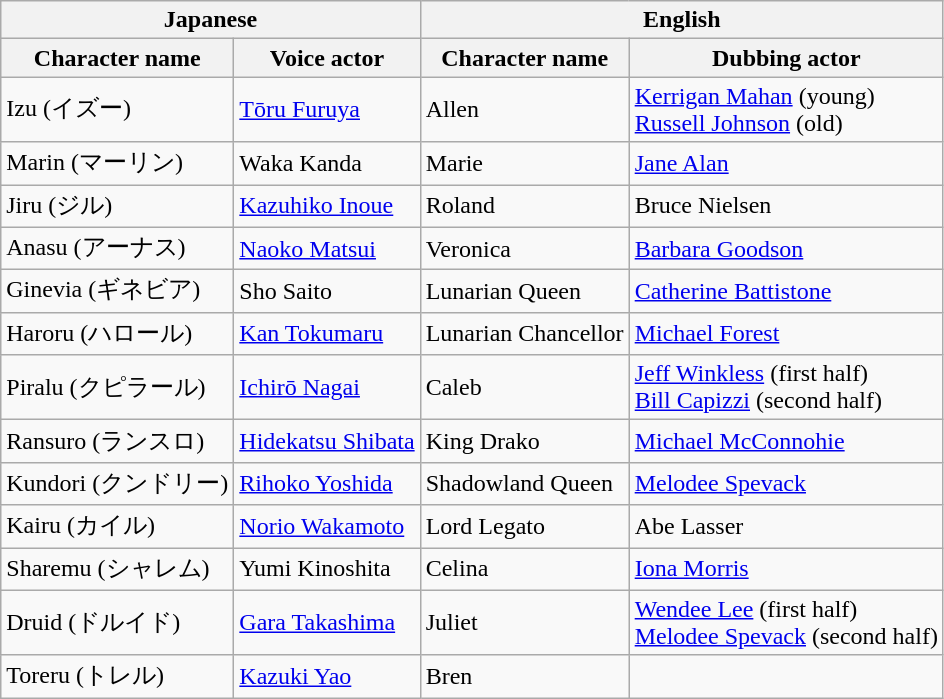<table class="wikitable sortable ">
<tr>
<th colspan="2">Japanese</th>
<th colspan="2">English</th>
</tr>
<tr>
<th>Character name</th>
<th>Voice actor</th>
<th>Character name</th>
<th>Dubbing actor</th>
</tr>
<tr>
<td>Izu (イズー)</td>
<td><a href='#'>Tōru Furuya</a></td>
<td>Allen</td>
<td><a href='#'>Kerrigan Mahan</a> (young)<br><a href='#'>Russell Johnson</a> (old)</td>
</tr>
<tr>
<td>Marin (マーリン)</td>
<td>Waka Kanda</td>
<td>Marie</td>
<td><a href='#'>Jane Alan</a></td>
</tr>
<tr>
<td>Jiru (ジル)</td>
<td><a href='#'>Kazuhiko Inoue</a></td>
<td>Roland</td>
<td>Bruce Nielsen</td>
</tr>
<tr>
<td>Anasu (アーナス)</td>
<td><a href='#'>Naoko Matsui</a></td>
<td>Veronica</td>
<td><a href='#'>Barbara Goodson</a></td>
</tr>
<tr>
<td>Ginevia (ギネビア)</td>
<td>Sho Saito</td>
<td>Lunarian Queen</td>
<td><a href='#'>Catherine Battistone</a></td>
</tr>
<tr>
<td>Haroru (ハロール)</td>
<td><a href='#'>Kan Tokumaru</a></td>
<td>Lunarian Chancellor</td>
<td><a href='#'>Michael Forest</a></td>
</tr>
<tr>
<td>Piralu (クピラール)</td>
<td><a href='#'>Ichirō Nagai</a></td>
<td>Caleb</td>
<td><a href='#'>Jeff Winkless</a> (first half)<br><a href='#'>Bill Capizzi</a> (second half)</td>
</tr>
<tr>
<td>Ransuro (ランスロ)</td>
<td><a href='#'>Hidekatsu Shibata</a></td>
<td>King Drako</td>
<td><a href='#'>Michael McConnohie</a></td>
</tr>
<tr>
<td>Kundori (クンドリー)</td>
<td><a href='#'>Rihoko Yoshida</a></td>
<td>Shadowland Queen</td>
<td><a href='#'>Melodee Spevack</a></td>
</tr>
<tr>
<td>Kairu (カイル)</td>
<td><a href='#'>Norio Wakamoto</a></td>
<td>Lord Legato</td>
<td>Abe Lasser</td>
</tr>
<tr>
<td>Sharemu (シャレム)</td>
<td>Yumi Kinoshita</td>
<td>Celina</td>
<td><a href='#'>Iona Morris</a></td>
</tr>
<tr>
<td>Druid (ドルイド)</td>
<td><a href='#'>Gara Takashima</a></td>
<td>Juliet</td>
<td><a href='#'>Wendee Lee</a> (first half)<br><a href='#'>Melodee Spevack</a> (second half)</td>
</tr>
<tr>
<td>Toreru (トレル)</td>
<td><a href='#'>Kazuki Yao</a></td>
<td>Bren</td>
<td></td>
</tr>
</table>
